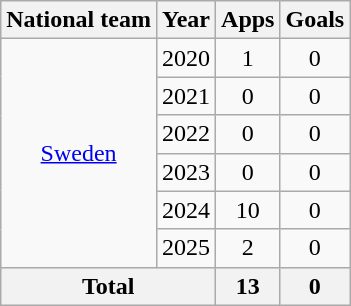<table class="wikitable" style="text-align:center">
<tr>
<th>National team</th>
<th>Year</th>
<th>Apps</th>
<th>Goals</th>
</tr>
<tr>
<td rowspan="6"><a href='#'>Sweden</a></td>
<td>2020</td>
<td>1</td>
<td>0</td>
</tr>
<tr>
<td>2021</td>
<td>0</td>
<td>0</td>
</tr>
<tr>
<td>2022</td>
<td>0</td>
<td>0</td>
</tr>
<tr>
<td>2023</td>
<td>0</td>
<td>0</td>
</tr>
<tr>
<td>2024</td>
<td>10</td>
<td>0</td>
</tr>
<tr>
<td>2025</td>
<td>2</td>
<td>0</td>
</tr>
<tr>
<th colspan="2">Total</th>
<th>13</th>
<th>0</th>
</tr>
</table>
